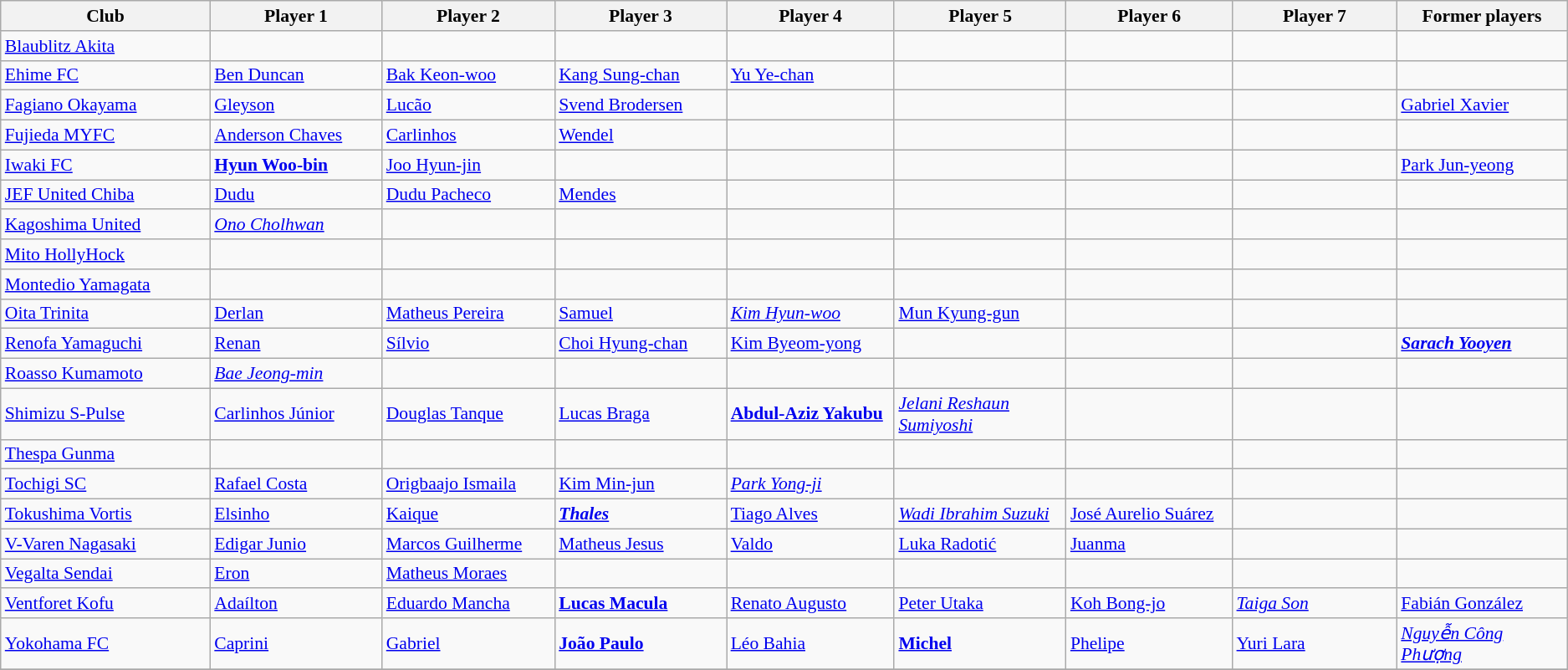<table class="wikitable sortable" style="font-size:90%;">
<tr>
<th width="200">Club</th>
<th width="160">Player 1</th>
<th width="160">Player 2</th>
<th width="160">Player 3</th>
<th width="160">Player 4</th>
<th width="160">Player 5</th>
<th width="160">Player 6</th>
<th width="160">Player 7</th>
<th width="160">Former players</th>
</tr>
<tr>
<td><a href='#'>Blaublitz Akita</a></td>
<td></td>
<td></td>
<td></td>
<td></td>
<td></td>
<td></td>
<td></td>
<td></td>
</tr>
<tr>
<td><a href='#'>Ehime FC</a></td>
<td> <a href='#'>Ben Duncan</a></td>
<td> <a href='#'>Bak Keon-woo</a></td>
<td> <a href='#'>Kang Sung-chan</a></td>
<td> <a href='#'>Yu Ye-chan</a></td>
<td></td>
<td></td>
<td></td>
<td></td>
</tr>
<tr>
<td><a href='#'>Fagiano Okayama</a></td>
<td> <a href='#'>Gleyson</a></td>
<td> <a href='#'>Lucão</a></td>
<td> <a href='#'>Svend Brodersen</a></td>
<td></td>
<td></td>
<td></td>
<td></td>
<td> <a href='#'>Gabriel Xavier</a></td>
</tr>
<tr>
<td><a href='#'>Fujieda MYFC</a></td>
<td> <a href='#'>Anderson Chaves</a></td>
<td> <a href='#'>Carlinhos</a></td>
<td> <a href='#'>Wendel</a></td>
<td></td>
<td></td>
<td></td>
<td></td>
<td></td>
</tr>
<tr>
<td><a href='#'>Iwaki FC</a></td>
<td> <strong><a href='#'>Hyun Woo-bin</a></strong></td>
<td> <a href='#'>Joo Hyun-jin</a></td>
<td></td>
<td></td>
<td></td>
<td></td>
<td></td>
<td> <a href='#'>Park Jun-yeong</a></td>
</tr>
<tr>
<td><a href='#'>JEF United Chiba</a></td>
<td> <a href='#'>Dudu</a></td>
<td> <a href='#'>Dudu Pacheco</a></td>
<td> <a href='#'>Mendes</a></td>
<td></td>
<td></td>
<td></td>
<td></td>
<td></td>
</tr>
<tr>
<td><a href='#'>Kagoshima United</a></td>
<td> <em><a href='#'>Ono Cholhwan</a></em></td>
<td></td>
<td></td>
<td></td>
<td></td>
<td></td>
<td></td>
<td></td>
</tr>
<tr>
<td><a href='#'>Mito HollyHock</a></td>
<td></td>
<td></td>
<td></td>
<td></td>
<td></td>
<td></td>
<td></td>
<td></td>
</tr>
<tr>
<td><a href='#'>Montedio Yamagata</a></td>
<td></td>
<td></td>
<td></td>
<td></td>
<td></td>
<td></td>
<td></td>
<td></td>
</tr>
<tr>
<td><a href='#'>Oita Trinita</a></td>
<td> <a href='#'>Derlan</a></td>
<td> <a href='#'>Matheus Pereira</a></td>
<td> <a href='#'>Samuel</a></td>
<td> <em><a href='#'>Kim Hyun-woo</a></em></td>
<td> <a href='#'>Mun Kyung-gun</a></td>
<td></td>
<td></td>
<td></td>
</tr>
<tr>
<td><a href='#'>Renofa Yamaguchi</a></td>
<td> <a href='#'>Renan</a></td>
<td> <a href='#'>Sílvio</a></td>
<td> <a href='#'>Choi Hyung-chan</a></td>
<td> <a href='#'>Kim Byeom-yong</a></td>
<td></td>
<td></td>
<td></td>
<td> <strong><em><a href='#'>Sarach Yooyen</a></em></strong></td>
</tr>
<tr>
<td><a href='#'>Roasso Kumamoto</a></td>
<td> <em><a href='#'>Bae Jeong-min</a></em></td>
<td></td>
<td></td>
<td></td>
<td></td>
<td></td>
<td></td>
<td></td>
</tr>
<tr>
<td><a href='#'>Shimizu S-Pulse</a></td>
<td> <a href='#'>Carlinhos Júnior</a></td>
<td> <a href='#'>Douglas Tanque</a></td>
<td> <a href='#'>Lucas Braga</a></td>
<td> <strong><a href='#'>Abdul-Aziz Yakubu</a></strong></td>
<td> <em><a href='#'>Jelani Reshaun Sumiyoshi</a></em></td>
<td></td>
<td></td>
<td></td>
</tr>
<tr>
<td><a href='#'>Thespa Gunma</a></td>
<td></td>
<td></td>
<td></td>
<td></td>
<td></td>
<td></td>
<td></td>
<td></td>
</tr>
<tr>
<td><a href='#'>Tochigi SC</a></td>
<td> <a href='#'>Rafael Costa</a></td>
<td> <a href='#'>Origbaajo Ismaila</a></td>
<td> <a href='#'>Kim Min-jun</a></td>
<td> <em><a href='#'>Park Yong-ji</a></em></td>
<td></td>
<td></td>
<td></td>
<td></td>
</tr>
<tr>
<td><a href='#'>Tokushima Vortis</a></td>
<td> <a href='#'>Elsinho</a></td>
<td> <a href='#'>Kaique</a></td>
<td> <strong><em><a href='#'>Thales</a></em></strong></td>
<td> <a href='#'>Tiago Alves</a></td>
<td> <em><a href='#'>Wadi Ibrahim Suzuki</a></em></td>
<td> <a href='#'>José Aurelio Suárez</a></td>
<td></td>
<td></td>
</tr>
<tr>
<td><a href='#'>V-Varen Nagasaki</a></td>
<td> <a href='#'>Edigar Junio</a></td>
<td> <a href='#'>Marcos Guilherme</a></td>
<td> <a href='#'>Matheus Jesus</a></td>
<td> <a href='#'>Valdo</a></td>
<td> <a href='#'>Luka Radotić</a></td>
<td> <a href='#'>Juanma</a></td>
<td></td>
<td></td>
</tr>
<tr>
<td><a href='#'>Vegalta Sendai</a></td>
<td> <a href='#'>Eron</a></td>
<td> <a href='#'>Matheus Moraes</a></td>
<td></td>
<td></td>
<td></td>
<td></td>
<td></td>
<td></td>
</tr>
<tr>
<td><a href='#'>Ventforet Kofu</a></td>
<td> <a href='#'>Adaílton</a></td>
<td> <a href='#'>Eduardo Mancha</a></td>
<td> <strong><a href='#'>Lucas Macula</a></strong></td>
<td> <a href='#'>Renato Augusto</a></td>
<td> <a href='#'>Peter Utaka</a></td>
<td> <a href='#'>Koh Bong-jo</a></td>
<td> <em><a href='#'>Taiga Son</a></em></td>
<td> <a href='#'>Fabián González</a></td>
</tr>
<tr>
<td><a href='#'>Yokohama FC</a></td>
<td> <a href='#'>Caprini</a></td>
<td> <a href='#'>Gabriel</a></td>
<td> <strong><a href='#'>João Paulo</a></strong></td>
<td> <a href='#'>Léo Bahia</a></td>
<td> <strong><a href='#'>Michel</a></strong></td>
<td> <a href='#'>Phelipe</a></td>
<td> <a href='#'>Yuri Lara</a></td>
<td> <em><a href='#'>Nguyễn Công Phượng</a></em></td>
</tr>
<tr>
</tr>
</table>
